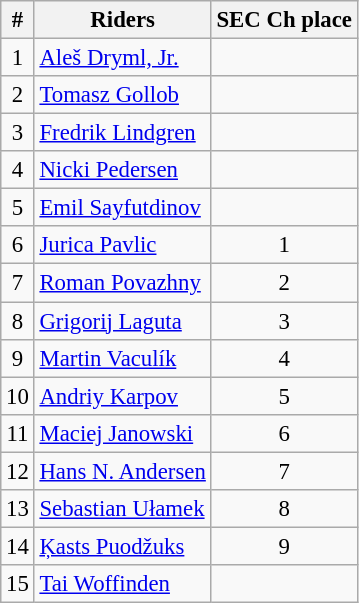<table class="wikitable" style="text-align: center; font-size: 95%">
<tr>
<th>#</th>
<th>Riders</th>
<th>SEC Ch place</th>
</tr>
<tr>
<td>1</td>
<td align=left> <a href='#'>Aleš Dryml, Jr.</a></td>
<td></td>
</tr>
<tr>
<td>2</td>
<td align=left> <a href='#'>Tomasz Gollob</a></td>
<td></td>
</tr>
<tr>
<td>3</td>
<td align=left> <a href='#'>Fredrik Lindgren</a></td>
<td></td>
</tr>
<tr>
<td>4</td>
<td align=left> <a href='#'>Nicki Pedersen</a></td>
<td></td>
</tr>
<tr>
<td>5</td>
<td align=left> <a href='#'>Emil Sayfutdinov</a></td>
<td></td>
</tr>
<tr>
<td>6</td>
<td align=left> <a href='#'>Jurica Pavlic</a></td>
<td>1</td>
</tr>
<tr>
<td>7</td>
<td align=left> <a href='#'>Roman Povazhny</a></td>
<td>2</td>
</tr>
<tr>
<td>8</td>
<td align=left> <a href='#'>Grigorij Laguta</a></td>
<td>3</td>
</tr>
<tr>
<td>9</td>
<td align=left> <a href='#'>Martin Vaculík</a></td>
<td>4</td>
</tr>
<tr>
<td>10</td>
<td align=left> <a href='#'>Andriy Karpov</a></td>
<td>5</td>
</tr>
<tr>
<td>11</td>
<td align=left> <a href='#'>Maciej Janowski</a></td>
<td>6</td>
</tr>
<tr>
<td>12</td>
<td align=left> <a href='#'>Hans N. Andersen</a></td>
<td>7</td>
</tr>
<tr>
<td>13</td>
<td align=left> <a href='#'>Sebastian Ułamek</a></td>
<td>8</td>
</tr>
<tr>
<td>14</td>
<td align=left> <a href='#'>Ķasts Puodžuks</a></td>
<td>9</td>
</tr>
<tr>
<td>15</td>
<td align=left> <a href='#'>Tai Woffinden</a></td>
<td></td>
</tr>
</table>
